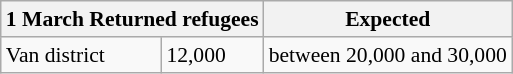<table class="wikitable" style="font-size:90%;border:0px;line-height:120%;">
<tr>
<th colspan=2>1 March Returned refugees</th>
<th>Expected</th>
</tr>
<tr>
<td>Van district</td>
<td>12,000</td>
<td>between 20,000 and 30,000</td>
</tr>
</table>
